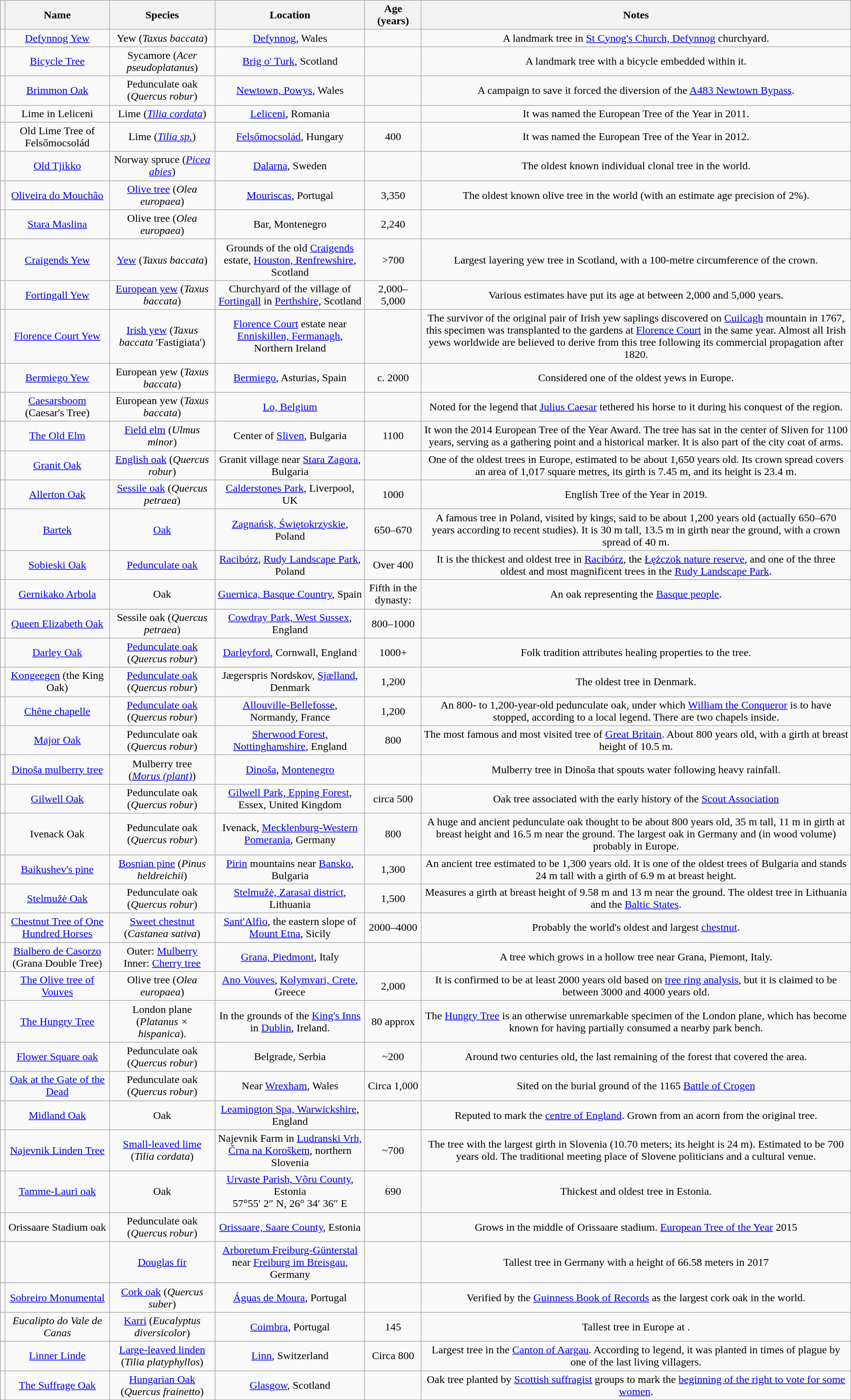<table class="sortable wikitable" style="text-align:center; width:100%;">
<tr>
<th></th>
<th>Name</th>
<th>Species</th>
<th>Location</th>
<th>Age (years)</th>
<th>Notes</th>
</tr>
<tr>
<td></td>
<td><a href='#'>Defynnog Yew</a></td>
<td>Yew (<em>Taxus baccata</em>)</td>
<td><a href='#'>Defynnog</a>, Wales</td>
<td></td>
<td>A landmark tree in <a href='#'>St Cynog's Church, Defynnog</a> churchyard.</td>
</tr>
<tr>
<td></td>
<td><a href='#'>Bicycle Tree</a></td>
<td>Sycamore (<em>Acer pseudoplatanus</em>)</td>
<td><a href='#'>Brig o' Turk</a>, Scotland</td>
<td></td>
<td>A landmark tree with a bicycle embedded within it.</td>
</tr>
<tr>
<td></td>
<td><a href='#'>Brimmon Oak</a></td>
<td>Pedunculate oak (<em>Quercus robur</em>)</td>
<td><a href='#'>Newtown, Powys</a>, Wales</td>
<td></td>
<td>A campaign to save it forced the diversion of the <a href='#'>A483 Newtown Bypass</a>.</td>
</tr>
<tr>
<td></td>
<td>Lime in Leliceni</td>
<td>Lime (<em><a href='#'>Tilia cordata</a></em>)</td>
<td><a href='#'>Leliceni</a>, Romania</td>
<td></td>
<td>It was named the European Tree of the Year in 2011.</td>
</tr>
<tr>
<td></td>
<td>Old Lime Tree of Felsőmocsolád</td>
<td>Lime (<em><a href='#'>Tilia sp.</a></em>)</td>
<td><a href='#'>Felsőmocsolád</a>, Hungary</td>
<td>400</td>
<td>It was named the European Tree of the Year in 2012.</td>
</tr>
<tr>
<td></td>
<td><a href='#'>Old Tjikko</a></td>
<td>Norway spruce (<em><a href='#'>Picea abies</a></em>)</td>
<td><a href='#'>Dalarna</a>, Sweden <br><small></small></td>
<td></td>
<td>The oldest known individual clonal tree in the world.</td>
</tr>
<tr>
<td></td>
<td><a href='#'>Oliveira do Mouchão</a></td>
<td><a href='#'>Olive tree</a> (<em>Olea europaea</em>)</td>
<td><a href='#'>Mouriscas</a>, Portugal <br><small></small></td>
<td>3,350</td>
<td>The oldest known olive tree in the world (with an estimate age precision of 2%).</td>
</tr>
<tr>
<td></td>
<td><a href='#'>Stara Maslina</a></td>
<td>Olive tree (<em>Olea europaea</em>)</td>
<td>Bar, Montenegro <br><small> </small></td>
<td>2,240</td>
<td></td>
</tr>
<tr>
<td></td>
<td><a href='#'>Craigends Yew</a></td>
<td><a href='#'>Yew</a> (<em>Taxus baccata</em>)</td>
<td>Grounds of the old <a href='#'>Craigends</a> estate, <a href='#'>Houston, Renfrewshire</a>, Scotland <br> <small>  </small></td>
<td>>700</td>
<td>Largest layering yew tree in Scotland, with a 100-metre circumference of the crown.</td>
</tr>
<tr>
<td></td>
<td><a href='#'>Fortingall Yew</a></td>
<td><a href='#'>European yew</a> (<em>Taxus baccata</em>)</td>
<td>Churchyard of the village of <a href='#'>Fortingall</a> in <a href='#'>Perthshire</a>, Scotland  <br><small> </small></td>
<td>2,000–5,000</td>
<td>Various estimates have put its age at between 2,000 and 5,000 years.</td>
</tr>
<tr>
<td></td>
<td><a href='#'>Florence Court Yew</a></td>
<td><a href='#'>Irish yew</a> (<em>Taxus baccata</em> 'Fastigiata')</td>
<td><a href='#'>Florence Court</a> estate near <a href='#'>Enniskillen, Fermanagh</a>, Northern Ireland <br><small> </small></td>
<td></td>
<td>The survivor of the original pair of Irish yew saplings discovered on <a href='#'>Cuilcagh</a> mountain in 1767, this specimen was transplanted to the gardens at <a href='#'>Florence Court</a> in the same year. Almost all Irish yews worldwide are believed to derive from this tree following its commercial propagation after 1820.</td>
</tr>
<tr>
<td></td>
<td><a href='#'>Bermiego Yew</a></td>
<td>European yew (<em>Taxus baccata</em>)</td>
<td><a href='#'>Bermiego</a>, Asturias, Spain <br><small></small></td>
<td>c. 2000</td>
<td>Considered one of the oldest yews in Europe.</td>
</tr>
<tr>
<td></td>
<td><a href='#'>Caesarsboom</a> (Caesar's Tree)</td>
<td>European yew (<em>Taxus baccata</em>)</td>
<td><a href='#'>Lo, Belgium</a> <br><small> </small></td>
<td></td>
<td>Noted for the legend that <a href='#'>Julius Caesar</a> tethered his horse to it during his conquest of the region.</td>
</tr>
<tr>
<td></td>
<td><a href='#'>The Old Elm</a></td>
<td><a href='#'>Field elm</a> (<em>Ulmus minor</em>)</td>
<td>Center of <a href='#'>Sliven</a>, Bulgaria</td>
<td>1100</td>
<td>It won the 2014 European Tree of the Year Award. The tree has sat in the center of Sliven for 1100 years, serving as a gathering point and a historical marker. It is also part of the city coat of arms.</td>
</tr>
<tr>
<td></td>
<td><a href='#'>Granit Oak</a></td>
<td><a href='#'>English oak</a> (<em>Quercus robur</em>)</td>
<td>Granit village near <a href='#'>Stara Zagora</a>, Bulgaria <br><small> </small></td>
<td></td>
<td>One of the oldest trees in Europe, estimated to be about 1,650 years old. Its crown spread covers an area of 1,017 square metres, its girth is 7.45 m, and its height is 23.4 m.</td>
</tr>
<tr>
<td></td>
<td><a href='#'>Allerton Oak</a></td>
<td><a href='#'>Sessile oak</a> (<em>Quercus petraea</em>)</td>
<td><a href='#'>Calderstones Park</a>, Liverpool, UK <br><small> </small></td>
<td>1000</td>
<td>English Tree of the Year in 2019.</td>
</tr>
<tr>
<td></td>
<td><a href='#'>Bartek</a></td>
<td><a href='#'>Oak</a></td>
<td><a href='#'>Zagnańsk, Świętokrzyskie</a>, Poland <br><small> </small></td>
<td>650–670</td>
<td>A famous tree in Poland, visited by kings, said to be about 1,200 years old (actually 650–670 years according to recent studies). It is 30 m tall, 13.5 m in girth near the ground, with a crown spread of 40 m.</td>
</tr>
<tr>
<td></td>
<td><a href='#'>Sobieski Oak</a></td>
<td><a href='#'>Pedunculate oak</a></td>
<td><a href='#'>Racibórz</a>, <a href='#'>Rudy Landscape Park</a>, Poland<br><small></small></td>
<td>Over 400</td>
<td>It is the thickest and oldest tree in <a href='#'>Racibórz</a>, the <a href='#'>Łężczok nature reserve</a>, and one of the three oldest and most magnificent trees in the <a href='#'>Rudy Landscape Park</a>.</td>
</tr>
<tr>
<td></td>
<td><a href='#'>Gernikako Arbola</a></td>
<td>Oak</td>
<td><a href='#'>Guernica, Basque Country</a>, Spain <br><small> </small></td>
<td>Fifth in the dynasty:<br></td>
<td>An oak representing the <a href='#'>Basque people</a>.</td>
</tr>
<tr>
<td></td>
<td><a href='#'>Queen Elizabeth Oak</a></td>
<td>Sessile oak (<em>Quercus petraea</em>)</td>
<td><a href='#'>Cowdray Park, West Sussex</a>, England</td>
<td>800–1000</td>
<td></td>
</tr>
<tr>
<td></td>
<td><a href='#'>Darley Oak</a></td>
<td><a href='#'>Pedunculate oak</a> (<em>Quercus robur</em>)</td>
<td><a href='#'>Darleyford</a>, Cornwall, England <br><small>  </small></td>
<td>1000+</td>
<td>Folk tradition attributes healing properties to the tree.</td>
</tr>
<tr>
<td></td>
<td><a href='#'>Kongeegen</a> (the King Oak)</td>
<td><a href='#'>Pedunculate oak</a> (<em>Quercus robur</em>)</td>
<td>Jægerspris Nordskov, <a href='#'>Sjælland</a>, Denmark <br><small> </small></td>
<td>1,200</td>
<td>The oldest tree in Denmark.</td>
</tr>
<tr>
<td></td>
<td><a href='#'>Chêne chapelle</a></td>
<td><a href='#'>Pedunculate oak</a> (<em>Quercus robur</em>)</td>
<td><a href='#'>Allouville-Bellefosse</a>, Normandy, France <br> <small> </small></td>
<td>1,200</td>
<td>An 800- to 1,200-year-old pedunculate oak, under which <a href='#'>William the Conqueror</a> is to have stopped, according to a local legend. There are two chapels inside.</td>
</tr>
<tr>
<td></td>
<td><a href='#'>Major Oak</a></td>
<td>Pedunculate oak (<em>Quercus robur</em>)</td>
<td><a href='#'>Sherwood Forest, Nottinghamshire</a>, England <br><small>  </small></td>
<td>800</td>
<td>The most famous and most visited tree of <a href='#'>Great Britain</a>. About 800 years old, with a girth at breast height of 10.5 m.</td>
</tr>
<tr>
<td></td>
<td><a href='#'>Dinoša mulberry tree</a></td>
<td>Mulberry tree<br>(<em><a href='#'>Morus (plant)</a></em>)</td>
<td><a href='#'>Dinoša</a>, <a href='#'>Montenegro</a> <br> <small></small></td>
<td></td>
<td>Mulberry tree in Dinoša that spouts water following heavy rainfall.</td>
</tr>
<tr>
<td></td>
<td><a href='#'>Gilwell Oak</a></td>
<td>Pedunculate oak (<em>Quercus robur</em>)</td>
<td><a href='#'>Gilwell Park, Epping Forest</a>, Essex, United Kingdom <br> <small> </small></td>
<td>circa 500</td>
<td>Oak tree associated with the early history of the <a href='#'>Scout Association</a></td>
</tr>
<tr>
<td></td>
<td>Ivenack Oak</td>
<td>Pedunculate oak (<em>Quercus robur</em>)</td>
<td>Ivenack, <a href='#'>Mecklenburg-Western Pomerania</a>, Germany</td>
<td>800</td>
<td>A huge and ancient pedunculate oak thought to be about 800 years old, 35 m tall, 11 m in girth at breast height and 16.5 m near the ground. The largest oak in Germany and (in wood volume) probably in Europe.</td>
</tr>
<tr>
<td></td>
<td><a href='#'>Baikushev's pine</a></td>
<td><a href='#'>Bosnian pine</a> (<em>Pinus heldreichii</em>)</td>
<td><a href='#'>Pirin</a> mountains near <a href='#'>Bansko</a>, Bulgaria</td>
<td>1,300</td>
<td>An ancient tree estimated to be 1,300 years old. It is one of the oldest trees of Bulgaria and stands 24 m tall with a girth of 6.9 m at breast height.</td>
</tr>
<tr>
<td></td>
<td><a href='#'>Stelmužė Oak</a></td>
<td>Pedunculate oak (<em>Quercus robur</em>)</td>
<td><a href='#'>Stelmužė, Zarasai district</a>, Lithuania <br> <small>  </small></td>
<td>1,500</td>
<td>Measures a girth at breast height of 9.58 m and 13 m near the ground. The oldest tree in Lithuania and the <a href='#'>Baltic States</a>.</td>
</tr>
<tr>
<td></td>
<td><a href='#'>Chestnut Tree of One Hundred Horses</a></td>
<td><a href='#'>Sweet chestnut</a> (<em>Castanea sativa</em>)</td>
<td><a href='#'>Sant'Alfio</a>, the eastern slope of <a href='#'>Mount Etna</a>, Sicily <br> <small>  </small></td>
<td>2000–4000</td>
<td>Probably the world's oldest and largest <a href='#'>chestnut</a>.</td>
</tr>
<tr>
<td></td>
<td><a href='#'>Bialbero de Casorzo</a> (Grana Double Tree)</td>
<td>Outer: <a href='#'>Mulberry</a><br>Inner: <a href='#'>Cherry tree</a></td>
<td><a href='#'>Grana, Piedmont</a>, Italy</td>
<td></td>
<td>A tree which grows in a hollow tree near Grana, Piemont, Italy. </td>
</tr>
<tr>
<td></td>
<td><a href='#'>The Olive tree of Vouves</a></td>
<td>Olive tree (<em>Olea europaea</em>)</td>
<td><a href='#'>Ano Vouves</a>, <a href='#'>Kolymvari, Crete</a>, Greece<br><small> </small></td>
<td>2,000</td>
<td>It is confirmed to be at least 2000 years old based on <a href='#'>tree ring analysis</a>, but it is claimed to be between 3000 and 4000 years old.</td>
</tr>
<tr>
<td></td>
<td><a href='#'>The Hungry Tree</a></td>
<td>London plane (<em>Platanus × hispanica</em>).</td>
<td>In the grounds of the <a href='#'>King's Inns</a> in <a href='#'>Dublin</a>, Ireland.</td>
<td>80 approx</td>
<td>The <a href='#'>Hungry Tree</a> is an otherwise unremarkable specimen of the London plane, which has become known for having partially consumed a nearby park bench.</td>
</tr>
<tr>
<td></td>
<td><a href='#'>Flower Square oak</a></td>
<td>Pedunculate oak (<em>Quercus robur</em>)</td>
<td>Belgrade, Serbia</td>
<td>~200</td>
<td>Around two centuries old, the last remaining of the forest that covered the area.</td>
</tr>
<tr>
<td></td>
<td><a href='#'>Oak at the Gate of the Dead</a></td>
<td>Pedunculate oak (<em>Quercus robur</em>)</td>
<td>Near <a href='#'>Wrexham</a>, Wales</td>
<td>Circa 1,000</td>
<td>Sited on the burial ground of the 1165 <a href='#'>Battle of Crogen</a></td>
</tr>
<tr>
<td></td>
<td><a href='#'>Midland Oak</a></td>
<td>Oak</td>
<td><a href='#'>Leamington Spa, Warwickshire</a>, England <br> <small>  </small></td>
<td></td>
<td>Reputed to mark the <a href='#'>centre of England</a>. Grown from an acorn from the original tree.</td>
</tr>
<tr>
<td></td>
<td><a href='#'>Najevnik Linden Tree</a></td>
<td><a href='#'>Small-leaved lime</a> (<em>Tilia cordata</em>)</td>
<td>Najevnik Farm in <a href='#'>Ludranski Vrh, Črna na Koroškem</a>, northern Slovenia</td>
<td>~700</td>
<td>The tree with the largest girth in Slovenia (10.70 meters; its height is 24 m). Estimated to be 700 years old. The traditional meeting place of Slovene politicians and a cultural venue.</td>
</tr>
<tr>
<td></td>
<td><a href='#'>Tamme-Lauri oak</a></td>
<td>Oak</td>
<td><a href='#'>Urvaste Parish, Võru County</a>, Estonia<br>57°55′ 2″ N, 26° 34′ 36″ E</td>
<td>690</td>
<td>Thickest and oldest tree in Estonia.</td>
</tr>
<tr>
<td></td>
<td>Orissaare Stadium oak</td>
<td>Pedunculate oak (<em>Quercus robur</em>)</td>
<td><a href='#'>Orissaare, Saare County</a>, Estonia <br> <small>  </small></td>
<td></td>
<td>Grows in the middle of Orissaare stadium. <a href='#'>European Tree of the Year</a> 2015</td>
</tr>
<tr>
<td></td>
<td></td>
<td><a href='#'>Douglas fir</a></td>
<td><a href='#'>Arboretum Freiburg-Günterstal</a> near <a href='#'>Freiburg im Breisgau</a>, Germany</td>
<td></td>
<td>Tallest tree in Germany with a height of 66.58 meters in 2017</td>
</tr>
<tr>
<td></td>
<td><a href='#'>Sobreiro Monumental</a></td>
<td><a href='#'>Cork oak</a> (<em>Quercus suber</em>)</td>
<td><a href='#'>Águas de Moura</a>, Portugal <br><small></small></td>
<td></td>
<td>Verified by the <a href='#'>Guinness Book of Records</a> as the largest cork oak in the world.</td>
</tr>
<tr>
<td></td>
<td><em>Eucalipto do Vale de Canas</em></td>
<td><a href='#'>Karri</a> (<em>Eucalyptus diversicolor</em>)</td>
<td><a href='#'>Coimbra</a>, Portugal</td>
<td>145</td>
<td>Tallest tree in Europe at .</td>
</tr>
<tr>
<td></td>
<td><a href='#'>Linner Linde</a></td>
<td><a href='#'>Large-leaved linden</a> (<em>Tilia platyphyllos</em>)</td>
<td><a href='#'>Linn</a>, Switzerland</td>
<td>Circa 800</td>
<td>Largest tree in the <a href='#'>Canton of Aargau</a>. According to legend, it was planted in times of plague by one of the last living villagers.</td>
</tr>
<tr>
<td></td>
<td><a href='#'>The Suffrage Oak</a></td>
<td><a href='#'>Hungarian Oak</a> (<em>Quercus frainetto</em>)</td>
<td><a href='#'>Glasgow</a>, Scotland</td>
<td></td>
<td>Oak tree planted by <a href='#'>Scottish suffragist</a> groups to mark the <a href='#'>beginning of the right to vote for some women</a>.</td>
</tr>
</table>
